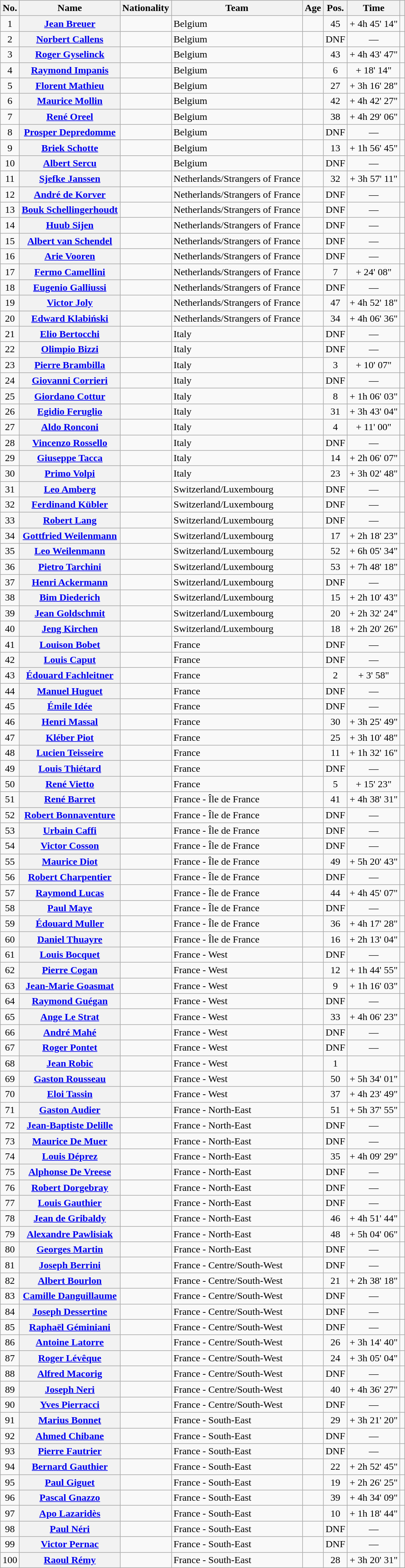<table class="wikitable plainrowheaders sortable">
<tr>
<th scope="col">No.</th>
<th scope="col">Name</th>
<th scope="col">Nationality</th>
<th scope="col">Team</th>
<th scope="col">Age</th>
<th scope="col" data-sort-type="number">Pos.</th>
<th scope="col" data-sort-type="number">Time</th>
<th scope="col" class="unsortable"></th>
</tr>
<tr>
<td style="text-align:center;">1</td>
<th scope="row"><a href='#'>Jean Breuer</a></th>
<td></td>
<td>Belgium</td>
<td style="text-align:center;" data-sort-value="1919-12-14"></td>
<td style="text-align:center;">45</td>
<td style="text-align:center;" data-sort-value="45">+ 4h 45' 14"</td>
<td style="text-align:center;"></td>
</tr>
<tr>
<td style="text-align:center;">2</td>
<th scope="row"><a href='#'>Norbert Callens</a></th>
<td></td>
<td>Belgium</td>
<td style="text-align:center;" data-sort-value="1924-06-22"></td>
<td style="text-align:center;" data-sort-value="54">DNF</td>
<td style="text-align:center;" data-sort-value="54">—</td>
<td style="text-align:center;"></td>
</tr>
<tr>
<td style="text-align:center;">3</td>
<th scope="row"><a href='#'>Roger Gyselinck</a></th>
<td></td>
<td>Belgium</td>
<td style="text-align:center;" data-sort-value="1920-09-17"></td>
<td style="text-align:center;">43</td>
<td style="text-align:center;" data-sort-value="43">+ 4h 43' 47"</td>
<td style="text-align:center;"></td>
</tr>
<tr>
<td style="text-align:center;">4</td>
<th scope="row"><a href='#'>Raymond Impanis</a></th>
<td></td>
<td>Belgium</td>
<td style="text-align:center;" data-sort-value="1925-10-19"></td>
<td style="text-align:center;">6</td>
<td style="text-align:center;" data-sort-value="6">+ 18' 14"</td>
<td style="text-align:center;"></td>
</tr>
<tr>
<td style="text-align:center;">5</td>
<th scope="row"><a href='#'>Florent Mathieu</a></th>
<td></td>
<td>Belgium</td>
<td style="text-align:center;" data-sort-value="1919-03-19"></td>
<td style="text-align:center;">27</td>
<td style="text-align:center;" data-sort-value="27">+ 3h 16' 28"</td>
<td style="text-align:center;"></td>
</tr>
<tr>
<td style="text-align:center;">6</td>
<th scope="row"><a href='#'>Maurice Mollin</a></th>
<td></td>
<td>Belgium</td>
<td style="text-align:center;" data-sort-value="1924-05-06"></td>
<td style="text-align:center;">42</td>
<td style="text-align:center;" data-sort-value="42">+ 4h 42' 27"</td>
<td style="text-align:center;"></td>
</tr>
<tr>
<td style="text-align:center;">7</td>
<th scope="row"><a href='#'>René Oreel</a></th>
<td></td>
<td>Belgium</td>
<td style="text-align:center;" data-sort-value="1922-09-19"></td>
<td style="text-align:center;">38</td>
<td style="text-align:center;" data-sort-value="38">+ 4h 29' 06"</td>
<td style="text-align:center;"></td>
</tr>
<tr>
<td style="text-align:center;">8</td>
<th scope="row"><a href='#'>Prosper Depredomme</a></th>
<td></td>
<td>Belgium</td>
<td style="text-align:center;" data-sort-value="1918-05-26"></td>
<td style="text-align:center;" data-sort-value="54">DNF</td>
<td style="text-align:center;" data-sort-value="54">—</td>
<td style="text-align:center;"></td>
</tr>
<tr>
<td style="text-align:center;">9</td>
<th scope="row"><a href='#'>Briek Schotte</a></th>
<td></td>
<td>Belgium</td>
<td style="text-align:center;" data-sort-value="1919-09-07"></td>
<td style="text-align:center;">13</td>
<td style="text-align:center;" data-sort-value="13">+ 1h 56' 45"</td>
<td style="text-align:center;"></td>
</tr>
<tr>
<td style="text-align:center;">10</td>
<th scope="row"><a href='#'>Albert Sercu</a></th>
<td></td>
<td>Belgium</td>
<td style="text-align:center;" data-sort-value="1918-01-26"></td>
<td style="text-align:center;" data-sort-value="54">DNF</td>
<td style="text-align:center;" data-sort-value="54">—</td>
<td style="text-align:center;"></td>
</tr>
<tr>
<td style="text-align:center;">11</td>
<th scope="row"><a href='#'>Sjefke Janssen</a></th>
<td></td>
<td>Netherlands/Strangers of France</td>
<td style="text-align:center;" data-sort-value="1919-10-28"></td>
<td style="text-align:center;">32</td>
<td style="text-align:center;" data-sort-value="32">+ 3h 57' 11"</td>
<td style="text-align:center;"></td>
</tr>
<tr>
<td style="text-align:center;">12</td>
<th scope="row"><a href='#'>André de Korver</a></th>
<td></td>
<td>Netherlands/Strangers of France</td>
<td style="text-align:center;" data-sort-value="1915-06-20"></td>
<td style="text-align:center;" data-sort-value="54">DNF</td>
<td style="text-align:center;" data-sort-value="54">—</td>
<td style="text-align:center;"></td>
</tr>
<tr>
<td style="text-align:center;">13</td>
<th scope="row"><a href='#'>Bouk Schellingerhoudt</a></th>
<td></td>
<td>Netherlands/Strangers of France</td>
<td style="text-align:center;" data-sort-value="1919-05-04"></td>
<td style="text-align:center;" data-sort-value="54">DNF</td>
<td style="text-align:center;" data-sort-value="54">—</td>
<td style="text-align:center;"></td>
</tr>
<tr>
<td style="text-align:center;">14</td>
<th scope="row"><a href='#'>Huub Sijen</a></th>
<td></td>
<td>Netherlands/Strangers of France</td>
<td style="text-align:center;" data-sort-value="1918-11-21"></td>
<td style="text-align:center;" data-sort-value="54">DNF</td>
<td style="text-align:center;" data-sort-value="54">—</td>
<td style="text-align:center;"></td>
</tr>
<tr>
<td style="text-align:center;">15</td>
<th scope="row"><a href='#'>Albert van Schendel</a></th>
<td></td>
<td>Netherlands/Strangers of France</td>
<td style="text-align:center;" data-sort-value="1912-09-21"></td>
<td style="text-align:center;" data-sort-value="54">DNF</td>
<td style="text-align:center;" data-sort-value="54">—</td>
<td style="text-align:center;"></td>
</tr>
<tr>
<td style="text-align:center;">16</td>
<th scope="row"><a href='#'>Arie Vooren</a></th>
<td></td>
<td>Netherlands/Strangers of France</td>
<td style="text-align:center;" data-sort-value="1923-01-11"></td>
<td style="text-align:center;" data-sort-value="54">DNF</td>
<td style="text-align:center;" data-sort-value="54">—</td>
<td style="text-align:center;"></td>
</tr>
<tr>
<td style="text-align:center;">17</td>
<th scope="row"><a href='#'>Fermo Camellini</a></th>
<td></td>
<td>Netherlands/Strangers of France</td>
<td style="text-align:center;" data-sort-value="1914-12-07"></td>
<td style="text-align:center;">7</td>
<td style="text-align:center;" data-sort-value="7">+ 24' 08"</td>
<td style="text-align:center;"></td>
</tr>
<tr>
<td style="text-align:center;">18</td>
<th scope="row"><a href='#'>Eugenio Galliussi</a></th>
<td></td>
<td>Netherlands/Strangers of France</td>
<td style="text-align:center;" data-sort-value="1915-07-18"></td>
<td style="text-align:center;" data-sort-value="54">DNF</td>
<td style="text-align:center;" data-sort-value="54">—</td>
<td style="text-align:center;"></td>
</tr>
<tr>
<td style="text-align:center;">19</td>
<th scope="row"><a href='#'>Victor Joly</a></th>
<td></td>
<td>Netherlands/Strangers of France</td>
<td style="text-align:center;" data-sort-value="1923-04-15"></td>
<td style="text-align:center;">47</td>
<td style="text-align:center;" data-sort-value="47">+ 4h 52' 18"</td>
<td style="text-align:center;"></td>
</tr>
<tr>
<td style="text-align:center;">20</td>
<th scope="row"><a href='#'>Edward Klabiński</a></th>
<td></td>
<td>Netherlands/Strangers of France</td>
<td style="text-align:center;" data-sort-value="1920-08-07"></td>
<td style="text-align:center;">34</td>
<td style="text-align:center;" data-sort-value="34">+ 4h 06' 36"</td>
<td style="text-align:center;"></td>
</tr>
<tr>
<td style="text-align:center;">21</td>
<th scope="row"><a href='#'>Elio Bertocchi</a></th>
<td></td>
<td>Italy</td>
<td style="text-align:center;" data-sort-value="1919-09-16"></td>
<td style="text-align:center;" data-sort-value="54">DNF</td>
<td style="text-align:center;" data-sort-value="54">—</td>
<td style="text-align:center;"></td>
</tr>
<tr>
<td style="text-align:center;">22</td>
<th scope="row"><a href='#'>Olimpio Bizzi</a></th>
<td></td>
<td>Italy</td>
<td style="text-align:center;" data-sort-value="1916-08-01"></td>
<td style="text-align:center;" data-sort-value="54">DNF</td>
<td style="text-align:center;" data-sort-value="54">—</td>
<td style="text-align:center;"></td>
</tr>
<tr>
<td style="text-align:center;">23</td>
<th scope="row"><a href='#'>Pierre Brambilla</a></th>
<td></td>
<td>Italy</td>
<td style="text-align:center;" data-sort-value="1919-05-12"></td>
<td style="text-align:center;">3</td>
<td style="text-align:center;" data-sort-value="3">+ 10' 07"</td>
<td style="text-align:center;"></td>
</tr>
<tr>
<td style="text-align:center;">24</td>
<th scope="row"><a href='#'>Giovanni Corrieri</a></th>
<td></td>
<td>Italy</td>
<td style="text-align:center;" data-sort-value="1920-02-07"></td>
<td style="text-align:center;" data-sort-value="54">DNF</td>
<td style="text-align:center;" data-sort-value="54">—</td>
<td style="text-align:center;"></td>
</tr>
<tr>
<td style="text-align:center;">25</td>
<th scope="row"><a href='#'>Giordano Cottur</a></th>
<td></td>
<td>Italy</td>
<td style="text-align:center;" data-sort-value="1914-05-24"></td>
<td style="text-align:center;">8</td>
<td style="text-align:center;" data-sort-value="8">+ 1h 06' 03"</td>
<td style="text-align:center;"></td>
</tr>
<tr>
<td style="text-align:center;">26</td>
<th scope="row"><a href='#'>Egidio Feruglio</a></th>
<td></td>
<td>Italy</td>
<td style="text-align:center;" data-sort-value="1921-01-06"></td>
<td style="text-align:center;">31</td>
<td style="text-align:center;" data-sort-value="31">+ 3h 43' 04"</td>
<td style="text-align:center;"></td>
</tr>
<tr>
<td style="text-align:center;">27</td>
<th scope="row"><a href='#'>Aldo Ronconi</a></th>
<td></td>
<td>Italy</td>
<td style="text-align:center;" data-sort-value="1918-09-20"></td>
<td style="text-align:center;">4</td>
<td style="text-align:center;" data-sort-value="4">+ 11' 00"</td>
<td style="text-align:center;"></td>
</tr>
<tr>
<td style="text-align:center;">28</td>
<th scope="row"><a href='#'>Vincenzo Rossello</a></th>
<td></td>
<td>Italy</td>
<td style="text-align:center;" data-sort-value="1923-02-16"></td>
<td style="text-align:center;" data-sort-value="54">DNF</td>
<td style="text-align:center;" data-sort-value="54">—</td>
<td style="text-align:center;"></td>
</tr>
<tr>
<td style="text-align:center;">29</td>
<th scope="row"><a href='#'>Giuseppe Tacca</a></th>
<td></td>
<td>Italy</td>
<td style="text-align:center;" data-sort-value="1917-08-12"></td>
<td style="text-align:center;">14</td>
<td style="text-align:center;" data-sort-value="14">+ 2h 06' 07"</td>
<td style="text-align:center;"></td>
</tr>
<tr>
<td style="text-align:center;">30</td>
<th scope="row"><a href='#'>Primo Volpi</a></th>
<td></td>
<td>Italy</td>
<td style="text-align:center;" data-sort-value="1916-04-26"></td>
<td style="text-align:center;">23</td>
<td style="text-align:center;" data-sort-value="23">+ 3h 02' 48"</td>
<td style="text-align:center;"></td>
</tr>
<tr>
<td style="text-align:center;">31</td>
<th scope="row"><a href='#'>Leo Amberg</a></th>
<td></td>
<td>Switzerland/Luxembourg</td>
<td style="text-align:center;" data-sort-value="1912-03-23"></td>
<td style="text-align:center;" data-sort-value="54">DNF</td>
<td style="text-align:center;" data-sort-value="54">—</td>
<td style="text-align:center;"></td>
</tr>
<tr>
<td style="text-align:center;">32</td>
<th scope="row"><a href='#'>Ferdinand Kübler</a></th>
<td></td>
<td>Switzerland/Luxembourg</td>
<td style="text-align:center;" data-sort-value="1919-07-24"></td>
<td style="text-align:center;" data-sort-value="54">DNF</td>
<td style="text-align:center;" data-sort-value="54">—</td>
<td style="text-align:center;"></td>
</tr>
<tr>
<td style="text-align:center;">33</td>
<th scope="row"><a href='#'>Robert Lang</a></th>
<td></td>
<td>Switzerland/Luxembourg</td>
<td style="text-align:center;" data-sort-value="1917-08-05"></td>
<td style="text-align:center;" data-sort-value="54">DNF</td>
<td style="text-align:center;" data-sort-value="54">—</td>
<td style="text-align:center;"></td>
</tr>
<tr>
<td style="text-align:center;">34</td>
<th scope="row"><a href='#'>Gottfried Weilenmann</a></th>
<td></td>
<td>Switzerland/Luxembourg</td>
<td style="text-align:center;" data-sort-value="1920-03-29"></td>
<td style="text-align:center;">17</td>
<td style="text-align:center;" data-sort-value="17">+ 2h 18' 23"</td>
<td style="text-align:center;"></td>
</tr>
<tr>
<td style="text-align:center;">35</td>
<th scope="row"><a href='#'>Leo Weilenmann</a></th>
<td></td>
<td>Switzerland/Luxembourg</td>
<td style="text-align:center;" data-sort-value="1922-09-29"></td>
<td style="text-align:center;">52</td>
<td style="text-align:center;" data-sort-value="52">+ 6h 05' 34"</td>
<td style="text-align:center;"></td>
</tr>
<tr>
<td style="text-align:center;">36</td>
<th scope="row"><a href='#'>Pietro Tarchini</a></th>
<td></td>
<td>Switzerland/Luxembourg</td>
<td style="text-align:center;" data-sort-value="1921-09-29"></td>
<td style="text-align:center;">53</td>
<td style="text-align:center;" data-sort-value="53">+ 7h 48' 18"</td>
<td style="text-align:center;"></td>
</tr>
<tr>
<td style="text-align:center;">37</td>
<th scope="row"><a href='#'>Henri Ackermann</a></th>
<td></td>
<td>Switzerland/Luxembourg</td>
<td style="text-align:center;" data-sort-value="1922-07-25"></td>
<td style="text-align:center;" data-sort-value="54">DNF</td>
<td style="text-align:center;" data-sort-value="54">—</td>
<td style="text-align:center;"></td>
</tr>
<tr>
<td style="text-align:center;">38</td>
<th scope="row"><a href='#'>Bim Diederich</a></th>
<td></td>
<td>Switzerland/Luxembourg</td>
<td style="text-align:center;" data-sort-value="1922-02-20"></td>
<td style="text-align:center;">15</td>
<td style="text-align:center;" data-sort-value="15">+ 2h 10' 43"</td>
<td style="text-align:center;"></td>
</tr>
<tr>
<td style="text-align:center;">39</td>
<th scope="row"><a href='#'>Jean Goldschmit</a></th>
<td></td>
<td>Switzerland/Luxembourg</td>
<td style="text-align:center;" data-sort-value="1924-02-20"></td>
<td style="text-align:center;">20</td>
<td style="text-align:center;" data-sort-value="20">+ 2h 32' 24"</td>
<td style="text-align:center;"></td>
</tr>
<tr>
<td style="text-align:center;">40</td>
<th scope="row"><a href='#'>Jeng Kirchen</a></th>
<td></td>
<td>Switzerland/Luxembourg</td>
<td style="text-align:center;" data-sort-value="1919-12-13"></td>
<td style="text-align:center;">18</td>
<td style="text-align:center;" data-sort-value="18">+ 2h 20' 26"</td>
<td style="text-align:center;"></td>
</tr>
<tr>
<td style="text-align:center;">41</td>
<th scope="row"><a href='#'>Louison Bobet</a></th>
<td></td>
<td>France</td>
<td style="text-align:center;" data-sort-value="1925-03-12"></td>
<td style="text-align:center;" data-sort-value="54">DNF</td>
<td style="text-align:center;" data-sort-value="54">—</td>
<td style="text-align:center;"></td>
</tr>
<tr>
<td style="text-align:center;">42</td>
<th scope="row"><a href='#'>Louis Caput</a></th>
<td></td>
<td>France</td>
<td style="text-align:center;" data-sort-value="1921-01-23"></td>
<td style="text-align:center;" data-sort-value="54">DNF</td>
<td style="text-align:center;" data-sort-value="54">—</td>
<td style="text-align:center;"></td>
</tr>
<tr>
<td style="text-align:center;">43</td>
<th scope="row"><a href='#'>Édouard Fachleitner</a></th>
<td></td>
<td>France</td>
<td style="text-align:center;" data-sort-value="1921-02-24"></td>
<td style="text-align:center;">2</td>
<td style="text-align:center;" data-sort-value="2">+ 3' 58"</td>
<td style="text-align:center;"></td>
</tr>
<tr>
<td style="text-align:center;">44</td>
<th scope="row"><a href='#'>Manuel Huguet</a></th>
<td></td>
<td>France</td>
<td style="text-align:center;" data-sort-value="1918-11-28"></td>
<td style="text-align:center;" data-sort-value="54">DNF</td>
<td style="text-align:center;" data-sort-value="54">—</td>
<td style="text-align:center;"></td>
</tr>
<tr>
<td style="text-align:center;">45</td>
<th scope="row"><a href='#'>Émile Idée</a></th>
<td></td>
<td>France</td>
<td style="text-align:center;" data-sort-value="1920-07-19"></td>
<td style="text-align:center;" data-sort-value="54">DNF</td>
<td style="text-align:center;" data-sort-value="54">—</td>
<td style="text-align:center;"></td>
</tr>
<tr>
<td style="text-align:center;">46</td>
<th scope="row"><a href='#'>Henri Massal</a></th>
<td></td>
<td>France</td>
<td style="text-align:center;" data-sort-value="1921-05-01"></td>
<td style="text-align:center;">30</td>
<td style="text-align:center;" data-sort-value="30">+ 3h 25' 49"</td>
<td style="text-align:center;"></td>
</tr>
<tr>
<td style="text-align:center;">47</td>
<th scope="row"><a href='#'>Kléber Piot</a></th>
<td></td>
<td>France</td>
<td style="text-align:center;" data-sort-value="1920-10-20"></td>
<td style="text-align:center;">25</td>
<td style="text-align:center;" data-sort-value="25">+ 3h 10' 48"</td>
<td style="text-align:center;"></td>
</tr>
<tr>
<td style="text-align:center;">48</td>
<th scope="row"><a href='#'>Lucien Teisseire</a></th>
<td></td>
<td>France</td>
<td style="text-align:center;" data-sort-value="1919-12-11"></td>
<td style="text-align:center;">11</td>
<td style="text-align:center;" data-sort-value="11">+ 1h 32' 16"</td>
<td style="text-align:center;"></td>
</tr>
<tr>
<td style="text-align:center;">49</td>
<th scope="row"><a href='#'>Louis Thiétard</a></th>
<td></td>
<td>France</td>
<td style="text-align:center;" data-sort-value="1910-05-31"></td>
<td style="text-align:center;" data-sort-value="54">DNF</td>
<td style="text-align:center;" data-sort-value="54">—</td>
<td style="text-align:center;"></td>
</tr>
<tr>
<td style="text-align:center;">50</td>
<th scope="row"><a href='#'>René Vietto</a></th>
<td></td>
<td>France</td>
<td style="text-align:center;" data-sort-value="1914-02-17"></td>
<td style="text-align:center;">5</td>
<td style="text-align:center;" data-sort-value="5">+ 15' 23"</td>
<td style="text-align:center;"></td>
</tr>
<tr>
<td style="text-align:center;">51</td>
<th scope="row"><a href='#'>René Barret</a></th>
<td></td>
<td>France - Île de France</td>
<td style="text-align:center;" data-sort-value="1922-08-06"></td>
<td style="text-align:center;">41</td>
<td style="text-align:center;" data-sort-value="41">+ 4h 38' 31"</td>
<td style="text-align:center;"></td>
</tr>
<tr>
<td style="text-align:center;">52</td>
<th scope="row"><a href='#'>Robert Bonnaventure</a></th>
<td></td>
<td>France - Île de France</td>
<td style="text-align:center;" data-sort-value="1920-08-08"></td>
<td style="text-align:center;" data-sort-value="54">DNF</td>
<td style="text-align:center;" data-sort-value="54">—</td>
<td style="text-align:center;"></td>
</tr>
<tr>
<td style="text-align:center;">53</td>
<th scope="row"><a href='#'>Urbain Caffi</a></th>
<td></td>
<td>France - Île de France</td>
<td style="text-align:center;" data-sort-value="1917-01-10"></td>
<td style="text-align:center;" data-sort-value="54">DNF</td>
<td style="text-align:center;" data-sort-value="54">—</td>
<td style="text-align:center;"></td>
</tr>
<tr>
<td style="text-align:center;">54</td>
<th scope="row"><a href='#'>Victor Cosson</a></th>
<td></td>
<td>France - Île de France</td>
<td style="text-align:center;" data-sort-value="1915-10-11"></td>
<td style="text-align:center;" data-sort-value="54">DNF</td>
<td style="text-align:center;" data-sort-value="54">—</td>
<td style="text-align:center;"></td>
</tr>
<tr>
<td style="text-align:center;">55</td>
<th scope="row"><a href='#'>Maurice Diot</a></th>
<td></td>
<td>France - Île de France</td>
<td style="text-align:center;" data-sort-value="1922-06-13"></td>
<td style="text-align:center;">49</td>
<td style="text-align:center;" data-sort-value="49">+ 5h 20' 43"</td>
<td style="text-align:center;"></td>
</tr>
<tr>
<td style="text-align:center;">56</td>
<th scope="row"><a href='#'>Robert Charpentier</a></th>
<td></td>
<td>France - Île de France</td>
<td style="text-align:center;" data-sort-value="1916-04-04"></td>
<td style="text-align:center;" data-sort-value="54">DNF</td>
<td style="text-align:center;" data-sort-value="54">—</td>
<td style="text-align:center;"></td>
</tr>
<tr>
<td style="text-align:center;">57</td>
<th scope="row"><a href='#'>Raymond Lucas</a></th>
<td></td>
<td>France - Île de France</td>
<td style="text-align:center;" data-sort-value="1918-12-13"></td>
<td style="text-align:center;">44</td>
<td style="text-align:center;" data-sort-value="44">+ 4h 45' 07"</td>
<td style="text-align:center;"></td>
</tr>
<tr>
<td style="text-align:center;">58</td>
<th scope="row"><a href='#'>Paul Maye</a></th>
<td></td>
<td>France - Île de France</td>
<td style="text-align:center;" data-sort-value="1913-08-19"></td>
<td style="text-align:center;" data-sort-value="54">DNF</td>
<td style="text-align:center;" data-sort-value="54">—</td>
<td style="text-align:center;"></td>
</tr>
<tr>
<td style="text-align:center;">59</td>
<th scope="row"><a href='#'>Édouard Muller</a></th>
<td></td>
<td>France - Île de France</td>
<td style="text-align:center;" data-sort-value="1919-06-08"></td>
<td style="text-align:center;">36</td>
<td style="text-align:center;" data-sort-value="36">+ 4h 17' 28"</td>
<td style="text-align:center;"></td>
</tr>
<tr>
<td style="text-align:center;">60</td>
<th scope="row"><a href='#'>Daniel Thuayre</a></th>
<td></td>
<td>France - Île de France</td>
<td style="text-align:center;" data-sort-value="1924-03-12"></td>
<td style="text-align:center;">16</td>
<td style="text-align:center;" data-sort-value="16">+ 2h 13' 04"</td>
<td style="text-align:center;"></td>
</tr>
<tr>
<td style="text-align:center;">61</td>
<th scope="row"><a href='#'>Louis Bocquet</a></th>
<td></td>
<td>France - West</td>
<td style="text-align:center;" data-sort-value="1922-02-25"></td>
<td style="text-align:center;" data-sort-value="54">DNF</td>
<td style="text-align:center;" data-sort-value="54">—</td>
<td style="text-align:center;"></td>
</tr>
<tr>
<td style="text-align:center;">62</td>
<th scope="row"><a href='#'>Pierre Cogan</a></th>
<td></td>
<td>France - West</td>
<td style="text-align:center;" data-sort-value="1914-01-10"></td>
<td style="text-align:center;">12</td>
<td style="text-align:center;" data-sort-value="12">+ 1h 44' 55"</td>
<td style="text-align:center;"></td>
</tr>
<tr>
<td style="text-align:center;">63</td>
<th scope="row"><a href='#'>Jean-Marie Goasmat</a></th>
<td></td>
<td>France - West</td>
<td style="text-align:center;" data-sort-value="1913-03-28"></td>
<td style="text-align:center;">9</td>
<td style="text-align:center;" data-sort-value="9">+ 1h 16' 03"</td>
<td style="text-align:center;"></td>
</tr>
<tr>
<td style="text-align:center;">64</td>
<th scope="row"><a href='#'>Raymond Guégan</a></th>
<td></td>
<td>France - West</td>
<td style="text-align:center;" data-sort-value="1921-12-07"></td>
<td style="text-align:center;" data-sort-value="54">DNF</td>
<td style="text-align:center;" data-sort-value="54">—</td>
<td style="text-align:center;"></td>
</tr>
<tr>
<td style="text-align:center;">65</td>
<th scope="row"><a href='#'>Ange Le Strat</a></th>
<td></td>
<td>France - West</td>
<td style="text-align:center;" data-sort-value="1918-02-18"></td>
<td style="text-align:center;">33</td>
<td style="text-align:center;" data-sort-value="33">+ 4h 06' 23"</td>
<td style="text-align:center;"></td>
</tr>
<tr>
<td style="text-align:center;">66</td>
<th scope="row"><a href='#'>André Mahé</a></th>
<td></td>
<td>France - West</td>
<td style="text-align:center;" data-sort-value="1919-11-18"></td>
<td style="text-align:center;" data-sort-value="54">DNF</td>
<td style="text-align:center;" data-sort-value="54">—</td>
<td style="text-align:center;"></td>
</tr>
<tr>
<td style="text-align:center;">67</td>
<th scope="row"><a href='#'>Roger Pontet</a></th>
<td></td>
<td>France - West</td>
<td style="text-align:center;" data-sort-value="1920-06-15"></td>
<td style="text-align:center;" data-sort-value="54">DNF</td>
<td style="text-align:center;" data-sort-value="54">—</td>
<td style="text-align:center;"></td>
</tr>
<tr>
<td style="text-align:center;">68</td>
<th scope="row"><a href='#'>Jean Robic</a></th>
<td></td>
<td>France - West</td>
<td style="text-align:center;" data-sort-value="1921-06-10"></td>
<td style="text-align:center;">1</td>
<td style="text-align:center;" data-sort-value="1"></td>
<td style="text-align:center;"></td>
</tr>
<tr>
<td style="text-align:center;">69</td>
<th scope="row"><a href='#'>Gaston Rousseau</a></th>
<td></td>
<td>France - West</td>
<td style="text-align:center;" data-sort-value="1925-07-15"></td>
<td style="text-align:center;">50</td>
<td style="text-align:center;" data-sort-value="50">+ 5h 34' 01"</td>
<td style="text-align:center;"></td>
</tr>
<tr>
<td style="text-align:center;">70</td>
<th scope="row"><a href='#'>Eloi Tassin</a></th>
<td></td>
<td>France - West</td>
<td style="text-align:center;" data-sort-value="1912-06-06"></td>
<td style="text-align:center;">37</td>
<td style="text-align:center;" data-sort-value="37">+ 4h 23' 49"</td>
<td style="text-align:center;"></td>
</tr>
<tr>
<td style="text-align:center;">71</td>
<th scope="row"><a href='#'>Gaston Audier</a></th>
<td></td>
<td>France - North-East</td>
<td style="text-align:center;" data-sort-value="1913-02-27"></td>
<td style="text-align:center;">51</td>
<td style="text-align:center;" data-sort-value="51">+ 5h 37' 55"</td>
<td style="text-align:center;"></td>
</tr>
<tr>
<td style="text-align:center;">72</td>
<th scope="row"><a href='#'>Jean-Baptiste Delille</a></th>
<td></td>
<td>France - North-East</td>
<td style="text-align:center;" data-sort-value="1912-12-24"></td>
<td style="text-align:center;" data-sort-value="54">DNF</td>
<td style="text-align:center;" data-sort-value="54">—</td>
<td style="text-align:center;"></td>
</tr>
<tr>
<td style="text-align:center;">73</td>
<th scope="row"><a href='#'>Maurice De Muer</a></th>
<td></td>
<td>France - North-East</td>
<td style="text-align:center;" data-sort-value="1921-10-04"></td>
<td style="text-align:center;" data-sort-value="54">DNF</td>
<td style="text-align:center;" data-sort-value="54">—</td>
<td style="text-align:center;"></td>
</tr>
<tr>
<td style="text-align:center;">74</td>
<th scope="row"><a href='#'>Louis Déprez</a></th>
<td></td>
<td>France - North-East</td>
<td style="text-align:center;" data-sort-value="1921-01-06"></td>
<td style="text-align:center;">35</td>
<td style="text-align:center;" data-sort-value="35">+ 4h 09' 29"</td>
<td style="text-align:center;"></td>
</tr>
<tr>
<td style="text-align:center;">75</td>
<th scope="row"><a href='#'>Alphonse De Vreese</a></th>
<td></td>
<td>France - North-East</td>
<td style="text-align:center;" data-sort-value="1922-01-05"></td>
<td style="text-align:center;" data-sort-value="54">DNF</td>
<td style="text-align:center;" data-sort-value="54">—</td>
<td style="text-align:center;"></td>
</tr>
<tr>
<td style="text-align:center;">76</td>
<th scope="row"><a href='#'>Robert Dorgebray</a></th>
<td></td>
<td>France - North-East</td>
<td style="text-align:center;" data-sort-value="1915-10-16"></td>
<td style="text-align:center;" data-sort-value="54">DNF</td>
<td style="text-align:center;" data-sort-value="54">—</td>
<td style="text-align:center;"></td>
</tr>
<tr>
<td style="text-align:center;">77</td>
<th scope="row"><a href='#'>Louis Gauthier</a></th>
<td></td>
<td>France - North-East</td>
<td style="text-align:center;" data-sort-value="1916-04-12"></td>
<td style="text-align:center;" data-sort-value="54">DNF</td>
<td style="text-align:center;" data-sort-value="54">—</td>
<td style="text-align:center;"></td>
</tr>
<tr>
<td style="text-align:center;">78</td>
<th scope="row"><a href='#'>Jean de Gribaldy</a></th>
<td></td>
<td>France - North-East</td>
<td style="text-align:center;" data-sort-value="1922-07-18"></td>
<td style="text-align:center;">46</td>
<td style="text-align:center;" data-sort-value="46">+ 4h 51' 44"</td>
<td style="text-align:center;"></td>
</tr>
<tr>
<td style="text-align:center;">79</td>
<th scope="row"><a href='#'>Alexandre Pawlisiak</a></th>
<td></td>
<td>France - North-East</td>
<td style="text-align:center;" data-sort-value="1913-05-26"></td>
<td style="text-align:center;">48</td>
<td style="text-align:center;" data-sort-value="48">+ 5h 04' 06"</td>
<td style="text-align:center;"></td>
</tr>
<tr>
<td style="text-align:center;">80</td>
<th scope="row"><a href='#'>Georges Martin</a></th>
<td></td>
<td>France - North-East</td>
<td style="text-align:center;" data-sort-value="1915-11-06"></td>
<td style="text-align:center;" data-sort-value="54">DNF</td>
<td style="text-align:center;" data-sort-value="54">—</td>
<td style="text-align:center;"></td>
</tr>
<tr>
<td style="text-align:center;">81</td>
<th scope="row"><a href='#'>Joseph Berrini</a></th>
<td></td>
<td>France - Centre/South-West</td>
<td style="text-align:center;" data-sort-value="1918-10-14"></td>
<td style="text-align:center;" data-sort-value="54">DNF</td>
<td style="text-align:center;" data-sort-value="54">—</td>
<td style="text-align:center;"></td>
</tr>
<tr>
<td style="text-align:center;">82</td>
<th scope="row"><a href='#'>Albert Bourlon</a></th>
<td></td>
<td>France - Centre/South-West</td>
<td style="text-align:center;" data-sort-value="1916-11-23"></td>
<td style="text-align:center;">21</td>
<td style="text-align:center;" data-sort-value="21">+ 2h 38' 18"</td>
<td style="text-align:center;"></td>
</tr>
<tr>
<td style="text-align:center;">83</td>
<th scope="row"><a href='#'>Camille Danguillaume</a></th>
<td></td>
<td>France - Centre/South-West</td>
<td style="text-align:center;" data-sort-value="1919-06-04"></td>
<td style="text-align:center;" data-sort-value="54">DNF</td>
<td style="text-align:center;" data-sort-value="54">—</td>
<td style="text-align:center;"></td>
</tr>
<tr>
<td style="text-align:center;">84</td>
<th scope="row"><a href='#'>Joseph Dessertine</a></th>
<td></td>
<td>France - Centre/South-West</td>
<td style="text-align:center;" data-sort-value="1922-10-04"></td>
<td style="text-align:center;" data-sort-value="54">DNF</td>
<td style="text-align:center;" data-sort-value="54">—</td>
<td style="text-align:center;"></td>
</tr>
<tr>
<td style="text-align:center;">85</td>
<th scope="row"><a href='#'>Raphaël Géminiani</a></th>
<td></td>
<td>France - Centre/South-West</td>
<td style="text-align:center;" data-sort-value="1925-06-12"></td>
<td style="text-align:center;" data-sort-value="54">DNF</td>
<td style="text-align:center;" data-sort-value="54">—</td>
<td style="text-align:center;"></td>
</tr>
<tr>
<td style="text-align:center;">86</td>
<th scope="row"><a href='#'>Antoine Latorre</a></th>
<td></td>
<td>France - Centre/South-West</td>
<td style="text-align:center;" data-sort-value="1915-08-01"></td>
<td style="text-align:center;">26</td>
<td style="text-align:center;" data-sort-value="26">+ 3h 14' 40"</td>
<td style="text-align:center;"></td>
</tr>
<tr>
<td style="text-align:center;">87</td>
<th scope="row"><a href='#'>Roger Lévêque</a></th>
<td></td>
<td>France - Centre/South-West</td>
<td style="text-align:center;" data-sort-value="1920-12-05"></td>
<td style="text-align:center;">24</td>
<td style="text-align:center;" data-sort-value="24">+ 3h 05' 04"</td>
<td style="text-align:center;"></td>
</tr>
<tr>
<td style="text-align:center;">88</td>
<th scope="row"><a href='#'>Alfred Macorig</a></th>
<td></td>
<td>France - Centre/South-West</td>
<td style="text-align:center;" data-sort-value="1921-12-08"></td>
<td style="text-align:center;" data-sort-value="54">DNF</td>
<td style="text-align:center;" data-sort-value="54">—</td>
<td style="text-align:center;"></td>
</tr>
<tr>
<td style="text-align:center;">89</td>
<th scope="row"><a href='#'>Joseph Neri</a></th>
<td></td>
<td>France - Centre/South-West</td>
<td style="text-align:center;" data-sort-value="1914-07-26"></td>
<td style="text-align:center;">40</td>
<td style="text-align:center;" data-sort-value="40">+ 4h 36' 27"</td>
<td style="text-align:center;"></td>
</tr>
<tr>
<td style="text-align:center;">90</td>
<th scope="row"><a href='#'>Yves Pierracci</a></th>
<td></td>
<td>France - Centre/South-West</td>
<td style="text-align:center;" data-sort-value="1916-07-26"></td>
<td style="text-align:center;" data-sort-value="54">DNF</td>
<td style="text-align:center;" data-sort-value="54">—</td>
<td style="text-align:center;"></td>
</tr>
<tr>
<td style="text-align:center;">91</td>
<th scope="row"><a href='#'>Marius Bonnet</a></th>
<td></td>
<td>France - South-East</td>
<td style="text-align:center;" data-sort-value="1921-10-12"></td>
<td style="text-align:center;">29</td>
<td style="text-align:center;" data-sort-value="29">+ 3h 21' 20"</td>
<td style="text-align:center;"></td>
</tr>
<tr>
<td style="text-align:center;">92</td>
<th scope="row"><a href='#'>Ahmed Chibane</a></th>
<td></td>
<td>France - South-East</td>
<td style="text-align:center;" data-sort-value="1917-03-03"></td>
<td style="text-align:center;" data-sort-value="54">DNF</td>
<td style="text-align:center;" data-sort-value="54">—</td>
<td style="text-align:center;"></td>
</tr>
<tr>
<td style="text-align:center;">93</td>
<th scope="row"><a href='#'>Pierre Fautrier</a></th>
<td></td>
<td>France - South-East</td>
<td style="text-align:center;" data-sort-value="1923-01-30"></td>
<td style="text-align:center;" data-sort-value="54">DNF</td>
<td style="text-align:center;" data-sort-value="54">—</td>
<td style="text-align:center;"></td>
</tr>
<tr>
<td style="text-align:center;">94</td>
<th scope="row"><a href='#'>Bernard Gauthier</a></th>
<td></td>
<td>France - South-East</td>
<td style="text-align:center;" data-sort-value="1924-09-22"></td>
<td style="text-align:center;">22</td>
<td style="text-align:center;" data-sort-value="22">+ 2h 52' 45"</td>
<td style="text-align:center;"></td>
</tr>
<tr>
<td style="text-align:center;">95</td>
<th scope="row"><a href='#'>Paul Giguet</a></th>
<td></td>
<td>France - South-East</td>
<td style="text-align:center;" data-sort-value="1915-04-25"></td>
<td style="text-align:center;">19</td>
<td style="text-align:center;" data-sort-value="19">+ 2h 26' 25"</td>
<td style="text-align:center;"></td>
</tr>
<tr>
<td style="text-align:center;">96</td>
<th scope="row"><a href='#'>Pascal Gnazzo</a></th>
<td></td>
<td>France - South-East</td>
<td style="text-align:center;" data-sort-value="1920-11-05"></td>
<td style="text-align:center;">39</td>
<td style="text-align:center;" data-sort-value="39">+ 4h 34' 09"</td>
<td style="text-align:center;"></td>
</tr>
<tr>
<td style="text-align:center;">97</td>
<th scope="row"><a href='#'>Apo Lazaridès</a></th>
<td></td>
<td>France - South-East</td>
<td style="text-align:center;" data-sort-value="1925-10-16"></td>
<td style="text-align:center;">10</td>
<td style="text-align:center;" data-sort-value="10">+ 1h 18' 44"</td>
<td style="text-align:center;"></td>
</tr>
<tr>
<td style="text-align:center;">98</td>
<th scope="row"><a href='#'>Paul Néri</a></th>
<td></td>
<td>France - South-East</td>
<td style="text-align:center;" data-sort-value="1917-02-26"></td>
<td style="text-align:center;" data-sort-value="54">DNF</td>
<td style="text-align:center;" data-sort-value="54">—</td>
<td style="text-align:center;"></td>
</tr>
<tr>
<td style="text-align:center;">99</td>
<th scope="row"><a href='#'>Victor Pernac</a></th>
<td></td>
<td>France - South-East</td>
<td style="text-align:center;" data-sort-value="1921-12-23"></td>
<td style="text-align:center;" data-sort-value="54">DNF</td>
<td style="text-align:center;" data-sort-value="54">—</td>
<td style="text-align:center;"></td>
</tr>
<tr>
<td style="text-align:center;">100</td>
<th scope="row"><a href='#'>Raoul Rémy</a></th>
<td></td>
<td>France - South-East</td>
<td style="text-align:center;" data-sort-value="1919-10-25"></td>
<td style="text-align:center;">28</td>
<td style="text-align:center;" data-sort-value="28">+ 3h 20' 31"</td>
<td style="text-align:center;"></td>
</tr>
</table>
